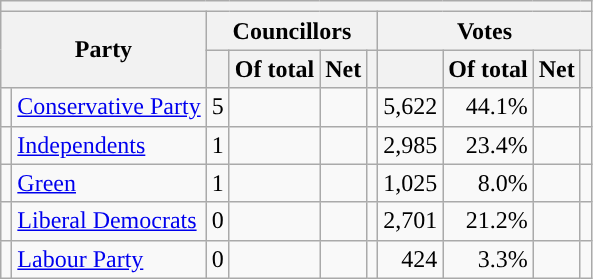<table class="wikitable sortable" style="text-align:center;">
<tr>
<th colspan="10"></th>
</tr>
<tr>
<th colspan="2" rowspan="2">Party</th>
<th colspan="4">Councillors</th>
<th colspan="4">Votes</th>
</tr>
<tr>
<th></th>
<th>Of total</th>
<th>Net</th>
<th class="unsortable"></th>
<th></th>
<th>Of total</th>
<th>Net</th>
<th class="unsortable"></th>
</tr>
<tr>
<td style="background:"></td>
<td style="text-align:left;"><a href='#'>Conservative Party</a></td>
<td style="text-align:right;">5</td>
<td style="text-align:right;"></td>
<td style="text-align:right;"></td>
<td data-sort-value=""></td>
<td style="text-align:right;">5,622</td>
<td style="text-align:right;">44.1%</td>
<td style="text-align:right;"></td>
<td></td>
</tr>
<tr>
<td style="background:"></td>
<td style="text-align:left;"><a href='#'>Independents</a></td>
<td style="text-align:right;">1</td>
<td style="text-align:right;"></td>
<td style="text-align:right;"></td>
<td data-sort-value=""></td>
<td style="text-align:right;">2,985</td>
<td style="text-align:right;">23.4%</td>
<td style="text-align:right;"></td>
<td></td>
</tr>
<tr>
<td style="background:"></td>
<td style="text-align:left;"><a href='#'>Green</a></td>
<td style="text-align:right;">1</td>
<td style="text-align:right;"></td>
<td style="text-align:right;"></td>
<td data-sort-value=""></td>
<td style="text-align:right;">1,025</td>
<td style="text-align:right;">8.0%</td>
<td style="text-align:right;"></td>
<td></td>
</tr>
<tr>
<td style="background:"></td>
<td style="text-align:left;"><a href='#'>Liberal Democrats</a></td>
<td style="text-align:right;">0</td>
<td style="text-align:right;"></td>
<td style="text-align:right;"></td>
<td data-sort-value=""></td>
<td style="text-align:right;">2,701</td>
<td style="text-align:right;">21.2%</td>
<td style="text-align:right;"></td>
<td></td>
</tr>
<tr>
<td style="background:"></td>
<td style="text-align:left;"><a href='#'>Labour Party</a></td>
<td style="text-align:right;">0</td>
<td style="text-align:right;"></td>
<td style="text-align:right;"></td>
<td data-sort-value=""></td>
<td style="text-align:right;">424</td>
<td style="text-align:right;">3.3%</td>
<td style="text-align:right;"></td>
<td></td>
</tr>
</table>
